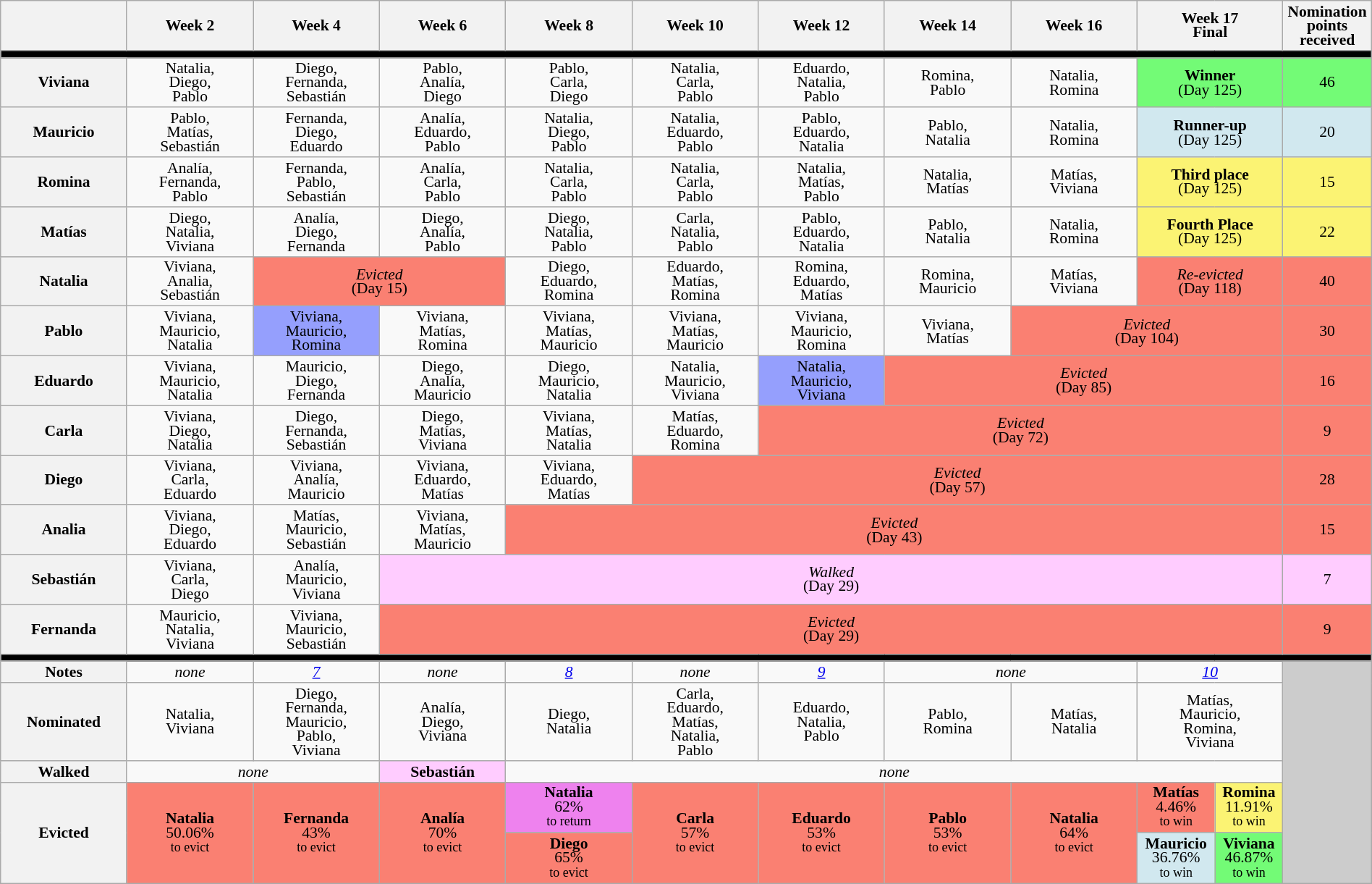<table class="wikitable" style="text-align:center; font-size:90%; line-height:13px; width:100%">
<tr>
<th style="width:8%"></th>
<th style="width:8%">Week 2</th>
<th style="width:8%">Week 4</th>
<th style="width:8%">Week 6</th>
<th style="width:8%">Week 8</th>
<th style="width:8%">Week 10</th>
<th style="width:8%">Week 12</th>
<th style="width:8%">Week 14</th>
<th style="width:8%">Week 16</th>
<th style="width:8%" colspan="2">Week 17<br>Final</th>
<th style="width:1%">Nomination<br>points<br>received</th>
</tr>
<tr>
<th style="background:#000" colspan="12"></th>
</tr>
<tr>
<th>Viviana</th>
<td>Natalia,<br>Diego,<br>Pablo</td>
<td>Diego,<br>Fernanda,<br>Sebastián</td>
<td>Pablo,<br>Analía,<br>Diego</td>
<td>Pablo,<br>Carla,<br>Diego</td>
<td>Natalia,<br>Carla,<br>Pablo</td>
<td>Eduardo,<br>Natalia,<br>Pablo</td>
<td>Romina,<br>Pablo</td>
<td>Natalia,<br>Romina</td>
<td style="background:#73FB76" colspan="2"><strong>Winner</strong><br>(Day 125)</td>
<td style="background:#73FB76">46</td>
</tr>
<tr>
<th>Mauricio</th>
<td>Pablo,<br>Matías,<br>Sebastián</td>
<td>Fernanda,<br>Diego,<br>Eduardo</td>
<td>Analía,<br>Eduardo,<br>Pablo</td>
<td>Natalia,<br>Diego,<br>Pablo</td>
<td>Natalia,<br>Eduardo,<br>Pablo</td>
<td>Pablo,<br>Eduardo,<br>Natalia</td>
<td>Pablo,<br>Natalia</td>
<td>Natalia,<br>Romina</td>
<td style="background:#D1E8EF" colspan="2"><strong>Runner-up</strong><br>(Day 125)</td>
<td style="background:#D1E8EF">20</td>
</tr>
<tr>
<th>Romina</th>
<td>Analía,<br>Fernanda,<br>Pablo</td>
<td>Fernanda,<br>Pablo,<br>Sebastián</td>
<td>Analía,<br>Carla,<br>Pablo</td>
<td>Natalia,<br>Carla,<br>Pablo</td>
<td>Natalia,<br>Carla,<br>Pablo</td>
<td>Natalia,<br>Matías,<br>Pablo</td>
<td>Natalia,<br>Matías</td>
<td>Matías,<br>Viviana</td>
<td style="background:#FBF373" colspan="2"><strong>Third place</strong><br>(Day 125)</td>
<td style="background:#FBF373">15</td>
</tr>
<tr>
<th>Matías</th>
<td>Diego,<br>Natalia,<br>Viviana</td>
<td>Analía,<br>Diego,<br>Fernanda</td>
<td>Diego,<br>Analía,<br>Pablo</td>
<td>Diego,<br>Natalia,<br>Pablo</td>
<td>Carla,<br>Natalia,<br>Pablo</td>
<td>Pablo,<br>Eduardo,<br>Natalia</td>
<td>Pablo,<br>Natalia</td>
<td>Natalia,<br>Romina</td>
<td style="background:#FBF373" colspan="2"><strong>Fourth Place</strong><br>(Day 125)</td>
<td style="background:#FBF373">22</td>
</tr>
<tr>
<th>Natalia</th>
<td>Viviana,<br>Analia,<br>Sebastián</td>
<td style="background:#FA8072" colspan="2"><em>Evicted</em><br>(Day 15)</td>
<td>Diego,<br>Eduardo,<br>Romina</td>
<td>Eduardo,<br>Matías,<br>Romina</td>
<td>Romina,<br>Eduardo,<br>Matías</td>
<td>Romina,<br>Mauricio</td>
<td>Matías,<br>Viviana</td>
<td style="background:#FA8072" colspan="2"><em>Re-evicted</em><br>(Day 118)</td>
<td style="background:#FA8072">40</td>
</tr>
<tr>
<th>Pablo</th>
<td>Viviana,<br>Mauricio,<br>Natalia</td>
<td style="background:#959ffd">Viviana,<br>Mauricio,<br>Romina</td>
<td>Viviana,<br>Matías,<br>Romina</td>
<td>Viviana,<br>Matías,<br>Mauricio</td>
<td>Viviana,<br>Matías,<br>Mauricio</td>
<td>Viviana,<br>Mauricio,<br>Romina</td>
<td>Viviana,<br>Matías</td>
<td style="background:#FA8072" colspan="3"><em>Evicted</em><br>(Day 104)</td>
<td style="background:#FA8072">30</td>
</tr>
<tr>
<th>Eduardo</th>
<td>Viviana,<br>Mauricio,<br>Natalia</td>
<td>Mauricio,<br>Diego,<br>Fernanda</td>
<td>Diego,<br>Analía,<br>Mauricio</td>
<td>Diego,<br>Mauricio,<br>Natalia</td>
<td>Natalia,<br>Mauricio,<br>Viviana</td>
<td style="background:#959ffd">Natalia,<br>Mauricio,<br>Viviana</td>
<td style="background:#FA8072" colspan="4"><em>Evicted</em><br>(Day 85)</td>
<td style="background:#FA8072">16</td>
</tr>
<tr>
<th>Carla</th>
<td>Viviana,<br>Diego,<br>Natalia</td>
<td>Diego,<br>Fernanda,<br>Sebastián</td>
<td>Diego,<br>Matías,<br>Viviana</td>
<td>Viviana,<br>Matías,<br>Natalia</td>
<td>Matías,<br>Eduardo,<br>Romina</td>
<td style="background:#FA8072" colspan="5"><em>Evicted</em><br>(Day 72)</td>
<td style="background:#FA8072">9</td>
</tr>
<tr>
<th>Diego</th>
<td>Viviana,<br>Carla,<br>Eduardo</td>
<td>Viviana,<br>Analía,<br>Mauricio</td>
<td>Viviana,<br>Eduardo,<br>Matías</td>
<td>Viviana,<br>Eduardo,<br>Matías</td>
<td style="background:#FA8072" colspan="6"><em>Evicted</em><br>(Day 57)</td>
<td style="background:#FA8072">28</td>
</tr>
<tr>
<th>Analia</th>
<td>Viviana,<br>Diego,<br>Eduardo</td>
<td>Matías,<br>Mauricio,<br>Sebastián</td>
<td>Viviana,<br>Matías,<br>Mauricio</td>
<td style="background:#FA8072" colspan="7"><em>Evicted</em><br>(Day 43)</td>
<td style="background:#FA8072">15</td>
</tr>
<tr>
<th>Sebastián</th>
<td>Viviana,<br>Carla,<br>Diego</td>
<td>Analía,<br>Mauricio,<br>Viviana</td>
<td style="background:#ffccff" colspan="8"><em>Walked</em><br>(Day 29)</td>
<td style="background:#ffccff">7</td>
</tr>
<tr>
<th>Fernanda</th>
<td>Mauricio,<br>Natalia,<br>Viviana</td>
<td>Viviana,<br>Mauricio,<br>Sebastián</td>
<td style="background:#FA8072" colspan="8"><em>Evicted</em><br>(Day 29)</td>
<td style="background:#FA8072">9</td>
</tr>
<tr>
<th style="background:#000" colspan="12"></th>
</tr>
<tr>
<th>Notes</th>
<td><em>none</em></td>
<td><em><a href='#'>7</a></em></td>
<td><em>none</em></td>
<td><em><a href='#'>8</a></em></td>
<td><em>none</em></td>
<td><em><a href='#'>9</a></em></td>
<td colspan="2"><em>none</em></td>
<td colspan="2"><em><a href='#'>10</a></em></td>
<td rowspan="5" style="background:#ccc"></td>
</tr>
<tr>
<th>Nominated</th>
<td>Natalia,<br>Viviana</td>
<td>Diego,<br>Fernanda,<br>Mauricio,<br>Pablo,<br>Viviana</td>
<td>Analía,<br>Diego,<br>Viviana</td>
<td>Diego,<br>Natalia</td>
<td>Carla,<br>Eduardo,<br>Matías,<br>Natalia,<br>Pablo</td>
<td>Eduardo,<br>Natalia,<br>Pablo</td>
<td>Pablo,<br>Romina</td>
<td>Matías,<br>Natalia</td>
<td colspan="2">Matías,<br>Mauricio,<br>Romina,<br>Viviana</td>
</tr>
<tr>
<th>Walked</th>
<td colspan="2"><em>none</em></td>
<td style="background:#ffccff"><strong>Sebastián</strong></td>
<td colspan="7"><em>none</em></td>
</tr>
<tr>
<th rowspan="2">Evicted</th>
<td style="background:#FA8072" rowspan="2"><strong>Natalia</strong><br>50.06%<br><small>to evict</small></td>
<td style="background:#FA8072" rowspan="2"><strong>Fernanda</strong><br>43%<br><small>to evict</small></td>
<td style="background:#FA8072" rowspan="2"><strong>Analía</strong><br>70%<br><small>to evict</small></td>
<td style="background:violet"><strong>Natalia</strong><br>62%<br><small>to return</small></td>
<td style="background:#FA8072" rowspan="2"><strong>Carla</strong><br>57%<br><small>to evict</small></td>
<td style="background:#FA8072" rowspan="2"><strong>Eduardo</strong><br>53%<br><small>to evict</small></td>
<td style="background:#FA8072" rowspan="2"><strong>Pablo</strong><br>53%<br><small>to evict</small></td>
<td style="background:#FA8072" rowspan="2"><strong>Natalia</strong><br>64%<br><small>to evict</small></td>
<td style="background:#FA8072"><strong>Matías</strong><br>4.46%<br><small>to win</small></td>
<td style="background:#FBF373"><strong>Romina</strong><br>11.91%<br><small>to win</small></td>
</tr>
<tr>
<td style="background:#FA8072"><strong>Diego</strong><br>65%<br><small>to evict</small></td>
<td style="background:#D1E8EF"><strong>Mauricio</strong><br>36.76%<br><small>to win</small></td>
<td style="background:#73FB76"><strong>Viviana</strong><br>46.87%<br><small>to win</small></td>
</tr>
</table>
